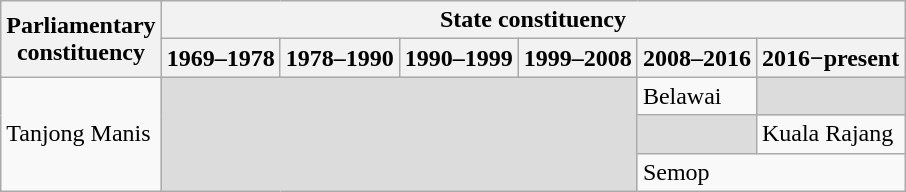<table class="wikitable">
<tr>
<th rowspan="2">Parliamentary<br>constituency</th>
<th colspan="6">State constituency</th>
</tr>
<tr>
<th>1969–1978</th>
<th>1978–1990</th>
<th>1990–1999</th>
<th>1999–2008</th>
<th>2008–2016</th>
<th>2016−present</th>
</tr>
<tr>
<td rowspan="3">Tanjong Manis</td>
<td colspan="4" rowspan="3" bgcolor="dcdcdc"></td>
<td>Belawai</td>
<td bgcolor="dcdcdc"></td>
</tr>
<tr>
<td bgcolor="dcdcdc"></td>
<td>Kuala Rajang</td>
</tr>
<tr>
<td colspan="2">Semop</td>
</tr>
</table>
